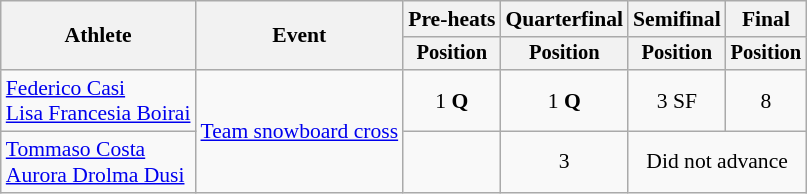<table class="wikitable" style="font-size:90%">
<tr>
<th rowspan="2">Athlete</th>
<th rowspan="2">Event</th>
<th>Pre-heats</th>
<th>Quarterfinal</th>
<th>Semifinal</th>
<th>Final</th>
</tr>
<tr style="font-size:95%">
<th>Position</th>
<th>Position</th>
<th>Position</th>
<th>Position</th>
</tr>
<tr align=center>
<td align=left><a href='#'>Federico Casi</a><br><a href='#'>Lisa Francesia Boirai</a></td>
<td align=left rowspan=2><a href='#'>Team snowboard cross</a></td>
<td>1 <strong>Q</strong></td>
<td>1 <strong>Q</strong></td>
<td>3 SF</td>
<td>8</td>
</tr>
<tr align=center>
<td align=left><a href='#'>Tommaso Costa</a><br><a href='#'>Aurora Drolma Dusi</a></td>
<td></td>
<td>3</td>
<td colspan=2>Did not advance</td>
</tr>
</table>
